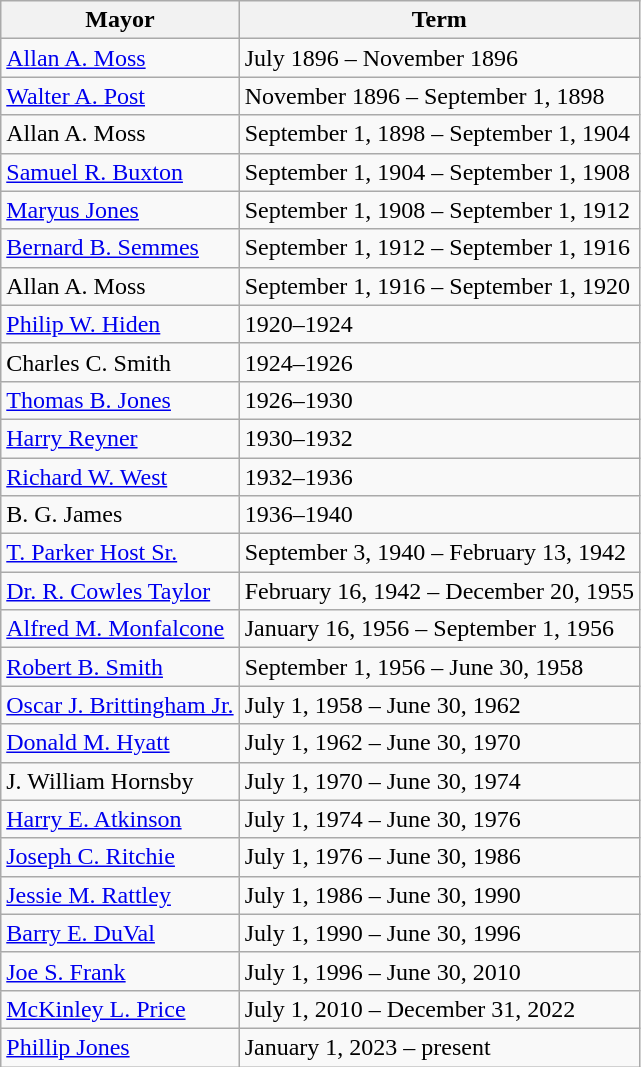<table class="wikitable">
<tr>
<th>Mayor</th>
<th>Term</th>
</tr>
<tr>
<td><a href='#'>Allan A. Moss</a></td>
<td>July 1896 – November 1896</td>
</tr>
<tr>
<td><a href='#'>Walter A. Post</a></td>
<td>November 1896 – September 1, 1898</td>
</tr>
<tr>
<td>Allan A. Moss</td>
<td>September 1, 1898 – September 1, 1904</td>
</tr>
<tr>
<td><a href='#'>Samuel R. Buxton</a></td>
<td>September 1, 1904 – September 1, 1908</td>
</tr>
<tr>
<td><a href='#'>Maryus Jones</a></td>
<td>September 1, 1908 – September 1, 1912</td>
</tr>
<tr>
<td><a href='#'>Bernard B. Semmes</a></td>
<td>September 1, 1912 – September 1, 1916</td>
</tr>
<tr>
<td>Allan A. Moss</td>
<td>September 1, 1916 – September 1, 1920</td>
</tr>
<tr>
<td><a href='#'>Philip W. Hiden</a></td>
<td>1920–1924</td>
</tr>
<tr>
<td>Charles C. Smith</td>
<td>1924–1926</td>
</tr>
<tr>
<td><a href='#'>Thomas B. Jones</a></td>
<td>1926–1930</td>
</tr>
<tr>
<td><a href='#'>Harry Reyner</a></td>
<td>1930–1932</td>
</tr>
<tr>
<td><a href='#'>Richard W. West</a></td>
<td>1932–1936</td>
</tr>
<tr>
<td>B. G. James</td>
<td>1936–1940</td>
</tr>
<tr>
<td><a href='#'>T. Parker Host Sr.</a></td>
<td>September 3, 1940 – February 13, 1942</td>
</tr>
<tr>
<td><a href='#'>Dr. R. Cowles Taylor</a></td>
<td>February 16, 1942 – December 20, 1955</td>
</tr>
<tr>
<td><a href='#'>Alfred M. Monfalcone</a></td>
<td>January 16, 1956 – September 1, 1956</td>
</tr>
<tr>
<td><a href='#'>Robert B. Smith</a></td>
<td>September 1, 1956 – June 30, 1958</td>
</tr>
<tr>
<td><a href='#'>Oscar J. Brittingham Jr.</a></td>
<td>July 1, 1958 – June 30, 1962</td>
</tr>
<tr>
<td><a href='#'>Donald M. Hyatt</a></td>
<td>July 1, 1962 – June 30, 1970</td>
</tr>
<tr>
<td>J. William Hornsby</td>
<td>July 1, 1970 – June 30, 1974</td>
</tr>
<tr>
<td><a href='#'>Harry E. Atkinson</a></td>
<td>July 1, 1974 – June 30, 1976</td>
</tr>
<tr>
<td><a href='#'>Joseph C. Ritchie</a></td>
<td>July 1, 1976 – June 30, 1986</td>
</tr>
<tr>
<td><a href='#'>Jessie M. Rattley</a></td>
<td>July 1, 1986 – June 30, 1990</td>
</tr>
<tr>
<td><a href='#'>Barry E. DuVal</a></td>
<td>July 1, 1990 – June 30, 1996</td>
</tr>
<tr>
<td><a href='#'>Joe S. Frank</a></td>
<td>July 1, 1996 – June 30, 2010</td>
</tr>
<tr>
<td><a href='#'>McKinley L. Price</a></td>
<td>July 1, 2010 – December 31, 2022</td>
</tr>
<tr>
<td><a href='#'>Phillip Jones</a></td>
<td>January 1, 2023 – present</td>
</tr>
</table>
